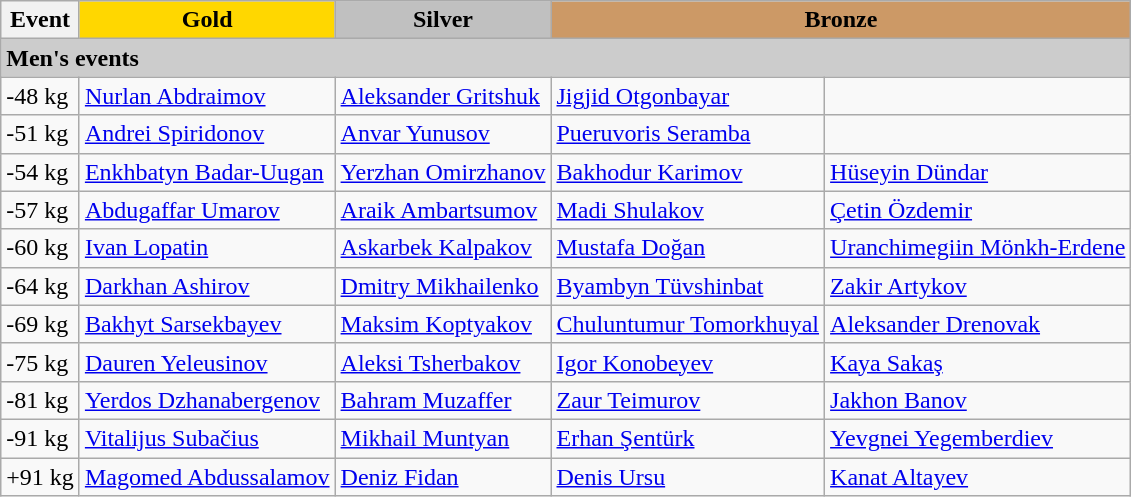<table class="wikitable">
<tr>
<th><strong>Event</strong></th>
<td align=center bgcolor="gold"><strong>Gold</strong></td>
<td align=center bgcolor="silver"><strong>Silver</strong></td>
<td colspan=2 align=center bgcolor="CC9966"><strong>Bronze</strong></td>
</tr>
<tr bgcolor="#cccccc">
<td colspan=5><strong>Men's events</strong></td>
</tr>
<tr>
<td>-48 kg</td>
<td>  <a href='#'>Nurlan Abdraimov</a></td>
<td>  <a href='#'>Aleksander Gritshuk</a></td>
<td>  <a href='#'>Jigjid Otgonbayar</a></td>
<td></td>
</tr>
<tr>
<td>-51 kg</td>
<td>  <a href='#'>Andrei Spiridonov</a></td>
<td>  <a href='#'>Anvar Yunusov</a></td>
<td>  <a href='#'>Pueruvoris Seramba</a></td>
<td></td>
</tr>
<tr>
<td>-54 kg</td>
<td>  <a href='#'>Enkhbatyn Badar-Uugan</a></td>
<td>  <a href='#'>Yerzhan Omirzhanov</a></td>
<td>  <a href='#'>Bakhodur Karimov</a></td>
<td>  <a href='#'>Hüseyin Dündar</a></td>
</tr>
<tr>
<td>-57 kg</td>
<td>  <a href='#'>Abdugaffar Umarov</a></td>
<td>  <a href='#'>Araik Ambartsumov</a></td>
<td>  <a href='#'>Madi Shulakov</a></td>
<td>  <a href='#'>Çetin Özdemir</a></td>
</tr>
<tr>
<td>-60 kg</td>
<td>  <a href='#'>Ivan Lopatin</a></td>
<td>  <a href='#'>Askarbek Kalpakov</a></td>
<td>  <a href='#'>Mustafa Doğan</a></td>
<td>  <a href='#'>Uranchimegiin Mönkh-Erdene</a></td>
</tr>
<tr>
<td>-64 kg</td>
<td>  <a href='#'>Darkhan Ashirov</a></td>
<td>  <a href='#'>Dmitry Mikhailenko</a></td>
<td>  <a href='#'>Byambyn Tüvshinbat</a></td>
<td>  <a href='#'>Zakir Artykov</a></td>
</tr>
<tr>
<td>-69 kg</td>
<td>  <a href='#'>Bakhyt Sarsekbayev</a></td>
<td>  <a href='#'>Maksim Koptyakov</a></td>
<td>  <a href='#'>Chuluntumur Tomorkhuyal</a></td>
<td>  <a href='#'>Aleksander Drenovak</a></td>
</tr>
<tr>
<td>-75 kg</td>
<td>  <a href='#'>Dauren Yeleusinov</a></td>
<td>  <a href='#'>Aleksi Tsherbakov</a></td>
<td>  <a href='#'>Igor Konobeyev</a></td>
<td>  <a href='#'>Kaya Sakaş</a></td>
</tr>
<tr>
<td>-81 kg</td>
<td>  <a href='#'>Yerdos Dzhanabergenov</a></td>
<td>  <a href='#'>Bahram Muzaffer</a></td>
<td>  <a href='#'>Zaur Teimurov</a></td>
<td>  <a href='#'>Jakhon Banov</a></td>
</tr>
<tr>
<td>-91 kg</td>
<td>  <a href='#'>Vitalijus Subačius</a></td>
<td>  <a href='#'>Mikhail Muntyan</a></td>
<td>  <a href='#'>Erhan Şentürk</a></td>
<td>  <a href='#'>Yevgnei Yegemberdiev</a></td>
</tr>
<tr>
<td>+91 kg</td>
<td>  <a href='#'>Magomed Abdussalamov</a></td>
<td>  <a href='#'>Deniz Fidan</a></td>
<td>  <a href='#'>Denis Ursu</a></td>
<td>  <a href='#'>Kanat Altayev</a></td>
</tr>
</table>
